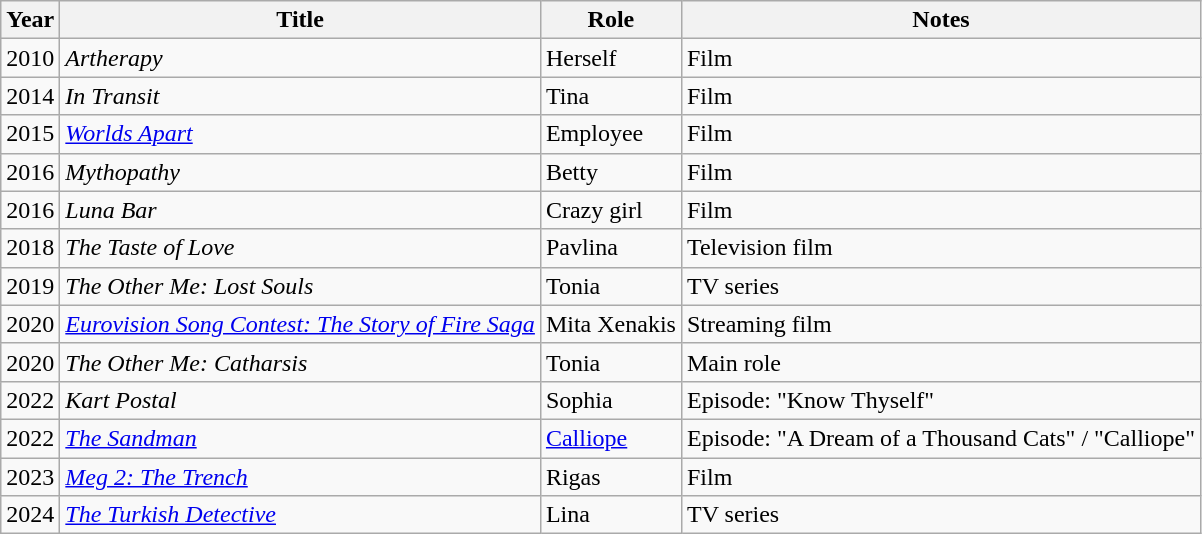<table class="wikitable">
<tr>
<th>Year</th>
<th>Title</th>
<th>Role</th>
<th>Notes</th>
</tr>
<tr>
<td>2010</td>
<td><em>Artherapy</em></td>
<td>Herself</td>
<td>Film</td>
</tr>
<tr>
<td>2014</td>
<td><em>In Transit</em></td>
<td>Tina</td>
<td>Film</td>
</tr>
<tr>
<td>2015</td>
<td><em><a href='#'>Worlds Apart</a></em></td>
<td>Employee</td>
<td>Film</td>
</tr>
<tr>
<td>2016</td>
<td><em>Mythopathy</em></td>
<td>Betty</td>
<td>Film</td>
</tr>
<tr>
<td>2016</td>
<td><em>Luna Bar</em></td>
<td>Crazy girl</td>
<td>Film</td>
</tr>
<tr>
<td>2018</td>
<td><em>The Taste of Love</em></td>
<td>Pavlina</td>
<td>Television film</td>
</tr>
<tr>
<td>2019</td>
<td><em>The Other Me: Lost Souls</em></td>
<td>Tonia</td>
<td>TV series</td>
</tr>
<tr>
<td>2020</td>
<td><em><a href='#'>Eurovision Song Contest: The Story of Fire Saga</a></em></td>
<td>Mita Xenakis</td>
<td>Streaming film</td>
</tr>
<tr>
<td>2020</td>
<td><em>The Other Me: Catharsis</em></td>
<td>Tonia</td>
<td>Main role</td>
</tr>
<tr>
<td>2022</td>
<td><em>Kart Postal</em></td>
<td>Sophia</td>
<td>Episode: "Κnow Thyself"</td>
</tr>
<tr>
<td>2022</td>
<td><em><a href='#'>The Sandman</a></em></td>
<td><a href='#'>Calliope</a></td>
<td>Episode: "A Dream of a Thousand Cats" / "Calliope"</td>
</tr>
<tr>
<td>2023</td>
<td><em><a href='#'>Meg 2: The Trench</a></em></td>
<td>Rigas</td>
<td>Film</td>
</tr>
<tr>
<td>2024</td>
<td><em><a href='#'>The Turkish Detective</a></em></td>
<td>Lina</td>
<td>TV series</td>
</tr>
</table>
